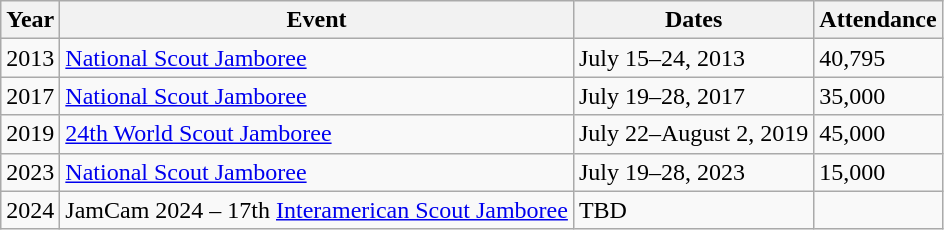<table class="wikitable">
<tr>
<th>Year</th>
<th>Event</th>
<th>Dates</th>
<th>Attendance</th>
</tr>
<tr>
<td>2013</td>
<td><a href='#'>National Scout Jamboree</a></td>
<td>July 15–24, 2013</td>
<td>40,795</td>
</tr>
<tr>
<td>2017</td>
<td><a href='#'>National Scout Jamboree</a></td>
<td>July 19–28, 2017</td>
<td>35,000</td>
</tr>
<tr>
<td>2019</td>
<td><a href='#'>24th World Scout Jamboree</a></td>
<td>July 22–August 2, 2019</td>
<td>45,000</td>
</tr>
<tr>
<td>2023</td>
<td><a href='#'>National Scout Jamboree</a></td>
<td>July 19–28, 2023</td>
<td>15,000</td>
</tr>
<tr>
<td>2024</td>
<td>JamCam 2024 – 17th <a href='#'>Interamerican Scout Jamboree</a></td>
<td>TBD</td>
<td></td>
</tr>
</table>
